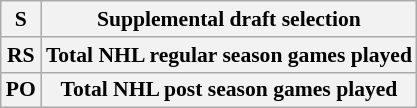<table class="wikitable" style="font-size:90%;">
<tr>
<th>S</th>
<th>Supplemental draft selection</th>
</tr>
<tr>
<th>RS</th>
<th>Total NHL regular season games played</th>
</tr>
<tr>
<th>PO</th>
<th>Total NHL post season games played</th>
</tr>
</table>
